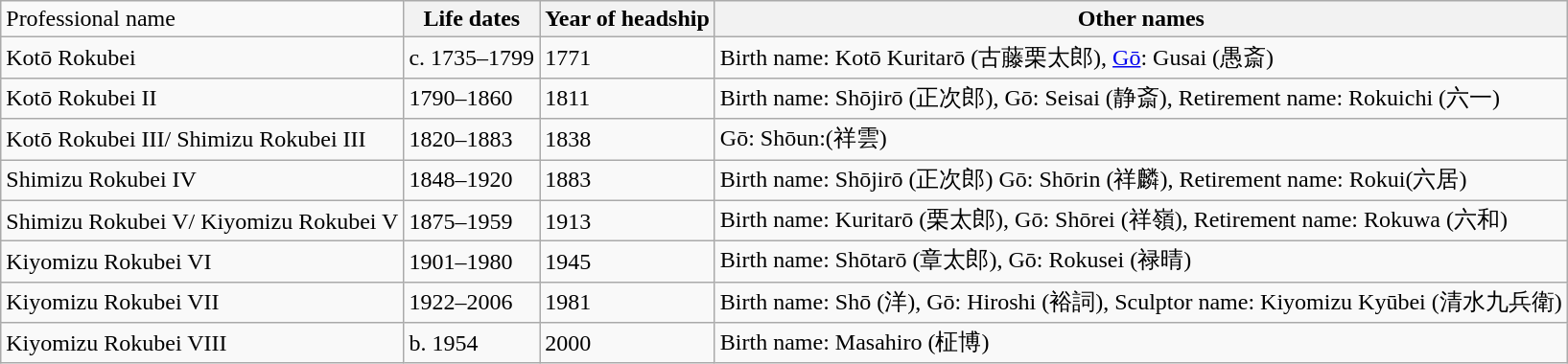<table class="wikitable">
<tr>
<td>Professional name</td>
<th>Life dates</th>
<th>Year of headship</th>
<th>Other names</th>
</tr>
<tr>
<td>Kotō Rokubei</td>
<td>c. 1735–1799</td>
<td>1771</td>
<td>Birth name: Kotō Kuritarō (古藤栗太郎), <a href='#'>Gō</a>: Gusai (愚斎)</td>
</tr>
<tr>
<td>Kotō Rokubei II</td>
<td>1790–1860</td>
<td>1811</td>
<td>Birth name: Shōjirō (正次郎), Gō: Seisai (静斎), Retirement name: Rokuichi (六一)</td>
</tr>
<tr>
<td>Kotō Rokubei III/ Shimizu Rokubei III</td>
<td>1820–1883</td>
<td>1838</td>
<td>Gō: Shōun:(祥雲)</td>
</tr>
<tr>
<td>Shimizu Rokubei IV</td>
<td>1848–1920</td>
<td>1883</td>
<td>Birth name: Shōjirō (正次郎) Gō: Shōrin (祥麟), Retirement name: Rokui(六居)</td>
</tr>
<tr>
<td>Shimizu Rokubei V/ Kiyomizu Rokubei V</td>
<td>1875–1959</td>
<td>1913</td>
<td>Birth name: Kuritarō (栗太郎), Gō: Shōrei (祥嶺), Retirement name: Rokuwa (六和)</td>
</tr>
<tr>
<td>Kiyomizu Rokubei VI</td>
<td>1901–1980</td>
<td>1945</td>
<td>Birth name: Shōtarō (章太郎), Gō: Rokusei (禄晴)</td>
</tr>
<tr>
<td>Kiyomizu Rokubei VII</td>
<td>1922–2006</td>
<td>1981</td>
<td>Birth name: Shō (洋), Gō: Hiroshi (裕詞), Sculptor name: Kiyomizu Kyūbei (清水九兵衛)</td>
</tr>
<tr>
<td>Kiyomizu Rokubei VIII</td>
<td>b. 1954</td>
<td>2000</td>
<td>Birth name: Masahiro (柾博)</td>
</tr>
</table>
